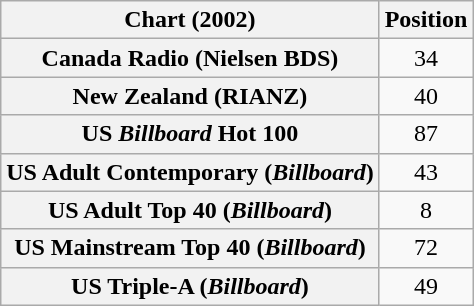<table class="wikitable sortable plainrowheaders" style="text-align:center">
<tr>
<th>Chart (2002)</th>
<th>Position</th>
</tr>
<tr>
<th scope="row">Canada Radio (Nielsen BDS)</th>
<td>34</td>
</tr>
<tr>
<th scope="row">New Zealand (RIANZ)</th>
<td>40</td>
</tr>
<tr>
<th scope="row">US <em>Billboard</em> Hot 100</th>
<td>87</td>
</tr>
<tr>
<th scope="row">US Adult Contemporary (<em>Billboard</em>)</th>
<td>43</td>
</tr>
<tr>
<th scope="row">US Adult Top 40 (<em>Billboard</em>)</th>
<td>8</td>
</tr>
<tr>
<th scope="row">US Mainstream Top 40 (<em>Billboard</em>)</th>
<td>72</td>
</tr>
<tr>
<th scope="row">US Triple-A (<em>Billboard</em>)</th>
<td>49</td>
</tr>
</table>
